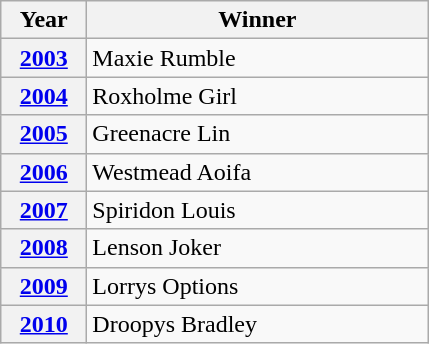<table class="wikitable">
<tr>
<th width=50>Year</th>
<th width=220>Winner</th>
</tr>
<tr>
<th><a href='#'>2003</a></th>
<td>Maxie Rumble</td>
</tr>
<tr>
<th><a href='#'>2004</a></th>
<td>Roxholme Girl</td>
</tr>
<tr>
<th><a href='#'>2005</a></th>
<td>Greenacre Lin</td>
</tr>
<tr>
<th><a href='#'>2006</a></th>
<td>Westmead Aoifa</td>
</tr>
<tr>
<th><a href='#'>2007</a></th>
<td>Spiridon Louis</td>
</tr>
<tr>
<th><a href='#'>2008</a></th>
<td>Lenson Joker</td>
</tr>
<tr>
<th><a href='#'>2009</a></th>
<td>Lorrys Options</td>
</tr>
<tr>
<th><a href='#'>2010</a></th>
<td>Droopys Bradley</td>
</tr>
</table>
